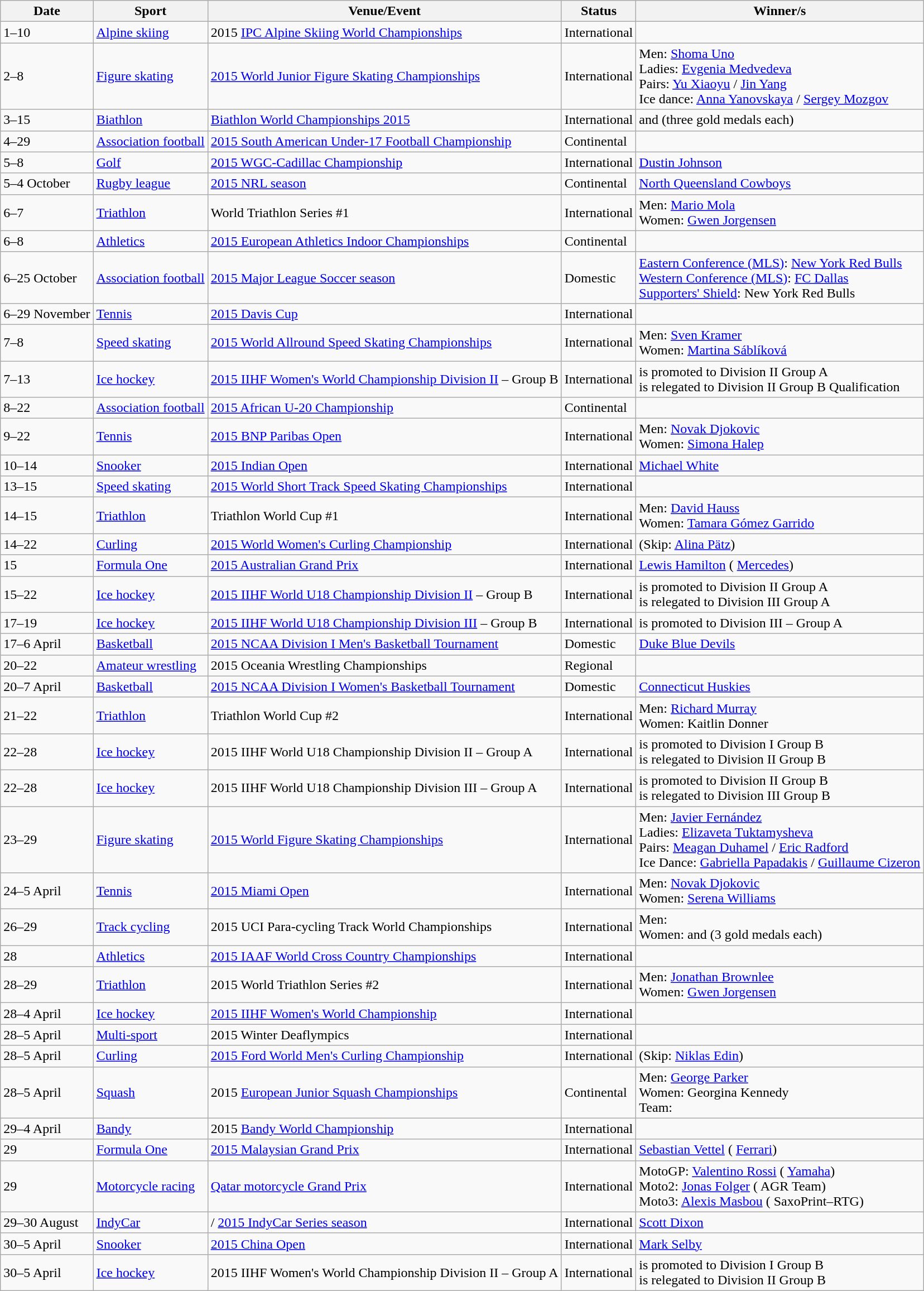<table class="wikitable sortable">
<tr>
<th>Date</th>
<th>Sport</th>
<th>Venue/Event</th>
<th>Status</th>
<th>Winner/s</th>
</tr>
<tr>
<td>1–10</td>
<td><a href='#'>Alpine skiing</a></td>
<td> 2015 <a href='#'>IPC Alpine Skiing World Championships</a></td>
<td>International</td>
<td></td>
</tr>
<tr>
<td>2–8</td>
<td><a href='#'>Figure skating</a></td>
<td> <a href='#'>2015 World Junior Figure Skating Championships</a></td>
<td>International</td>
<td>Men:  <a href='#'>Shoma Uno</a><br>Ladies:  <a href='#'>Evgenia Medvedeva</a><br>Pairs:  <a href='#'>Yu Xiaoyu</a> / <a href='#'>Jin Yang</a><br>Ice dance:  <a href='#'>Anna Yanovskaya</a> / <a href='#'>Sergey Mozgov</a></td>
</tr>
<tr>
<td>3–15</td>
<td><a href='#'>Biathlon</a></td>
<td> <a href='#'>Biathlon World Championships 2015</a></td>
<td>International</td>
<td> and  (three gold medals each)</td>
</tr>
<tr>
<td>4–29</td>
<td><a href='#'>Association football</a></td>
<td> <a href='#'>2015 South American Under-17 Football Championship</a></td>
<td>Continental</td>
<td></td>
</tr>
<tr>
<td>5–8</td>
<td><a href='#'>Golf</a></td>
<td> <a href='#'>2015 WGC-Cadillac Championship</a></td>
<td>International</td>
<td> <a href='#'>Dustin Johnson</a></td>
</tr>
<tr>
<td>5–4 October</td>
<td><a href='#'>Rugby league</a></td>
<td> <a href='#'>2015 NRL season</a></td>
<td>Continental</td>
<td> <a href='#'>North Queensland Cowboys</a></td>
</tr>
<tr>
<td>6–7</td>
<td><a href='#'>Triathlon</a></td>
<td> World Triathlon Series #1</td>
<td>International</td>
<td>Men:  <a href='#'>Mario Mola</a><br>Women:  <a href='#'>Gwen Jorgensen</a></td>
</tr>
<tr>
<td>6–8</td>
<td><a href='#'>Athletics</a></td>
<td> <a href='#'>2015 European Athletics Indoor Championships</a></td>
<td>Continental</td>
<td></td>
</tr>
<tr>
<td>6–25 October</td>
<td><a href='#'>Association football</a></td>
<td> <a href='#'>2015 Major League Soccer season</a></td>
<td>Domestic</td>
<td><a href='#'>Eastern Conference (MLS)</a>:  <a href='#'>New York Red Bulls</a><br><a href='#'>Western Conference (MLS)</a>:  <a href='#'>FC Dallas</a><br><a href='#'>Supporters' Shield</a>: New York Red Bulls</td>
</tr>
<tr>
<td>6–29 November</td>
<td><a href='#'>Tennis</a></td>
<td><a href='#'>2015 Davis Cup</a></td>
<td>International</td>
<td></td>
</tr>
<tr>
<td>7–8</td>
<td><a href='#'>Speed skating</a></td>
<td> <a href='#'>2015 World Allround Speed Skating Championships</a></td>
<td>International</td>
<td>Men:  <a href='#'>Sven Kramer</a><br>Women:  <a href='#'>Martina Sáblíková</a></td>
</tr>
<tr>
<td>7–13</td>
<td><a href='#'>Ice hockey</a></td>
<td> <a href='#'>2015 IIHF Women's World Championship Division II</a> – Group B</td>
<td>International</td>
<td> is promoted to Division II Group A<br> is relegated to Division II Group B Qualification</td>
</tr>
<tr>
<td>8–22</td>
<td><a href='#'>Association football</a></td>
<td> <a href='#'>2015 African U-20 Championship</a></td>
<td>Continental</td>
<td></td>
</tr>
<tr>
<td>9–22</td>
<td><a href='#'>Tennis</a></td>
<td> <a href='#'>2015 BNP Paribas Open</a></td>
<td>International</td>
<td>Men:  <a href='#'>Novak Djokovic</a><br>Women:  <a href='#'>Simona Halep</a></td>
</tr>
<tr>
<td>10–14</td>
<td><a href='#'>Snooker</a></td>
<td> <a href='#'>2015 Indian Open</a></td>
<td>International</td>
<td> <a href='#'>Michael White</a></td>
</tr>
<tr>
<td>13–15</td>
<td><a href='#'>Speed skating</a></td>
<td> <a href='#'>2015 World Short Track Speed Skating Championships</a></td>
<td>International</td>
<td></td>
</tr>
<tr>
<td>14–15</td>
<td><a href='#'>Triathlon</a></td>
<td> Triathlon World Cup #1</td>
<td>International</td>
<td>Men:  <a href='#'>David Hauss</a><br>Women:  <a href='#'>Tamara Gómez Garrido</a></td>
</tr>
<tr>
<td>14–22</td>
<td><a href='#'>Curling</a></td>
<td> <a href='#'>2015 World Women's Curling Championship</a></td>
<td>International</td>
<td> (Skip: <a href='#'>Alina Pätz</a>)</td>
</tr>
<tr>
<td>15</td>
<td><a href='#'>Formula One</a></td>
<td> <a href='#'>2015 Australian Grand Prix</a></td>
<td>International</td>
<td> <a href='#'>Lewis Hamilton</a> ( <a href='#'>Mercedes</a>)</td>
</tr>
<tr>
<td>15–22</td>
<td><a href='#'>Ice hockey</a></td>
<td> <a href='#'>2015 IIHF World U18 Championship Division II</a> – Group B</td>
<td>International</td>
<td> is promoted to Division II Group A<br> is relegated to Division III Group A</td>
</tr>
<tr>
<td>17–19</td>
<td><a href='#'>Ice hockey</a></td>
<td> <a href='#'>2015 IIHF World U18 Championship Division III</a> – Group B</td>
<td>International</td>
<td> is promoted to Division III – Group A</td>
</tr>
<tr>
<td>17–6 April</td>
<td><a href='#'>Basketball</a></td>
<td> <a href='#'>2015 NCAA Division I Men's Basketball Tournament</a></td>
<td>Domestic</td>
<td> <a href='#'>Duke Blue Devils</a></td>
</tr>
<tr>
<td>20–22</td>
<td><a href='#'>Amateur wrestling</a></td>
<td> 2015 Oceania Wrestling Championships</td>
<td>Regional</td>
<td></td>
</tr>
<tr>
<td>20–7 April</td>
<td><a href='#'>Basketball</a></td>
<td> <a href='#'>2015 NCAA Division I Women's Basketball Tournament</a></td>
<td>Domestic</td>
<td> <a href='#'>Connecticut Huskies</a></td>
</tr>
<tr>
<td>21–22</td>
<td><a href='#'>Triathlon</a></td>
<td> Triathlon World Cup #2</td>
<td>International</td>
<td>Men:  <a href='#'>Richard Murray</a><br>Women:  Kaitlin Donner</td>
</tr>
<tr>
<td>22–28</td>
<td><a href='#'>Ice hockey</a></td>
<td> 2015 IIHF World U18 Championship Division II – Group A</td>
<td>International</td>
<td> is promoted to Division I Group B<br> is relegated to Division II Group B</td>
</tr>
<tr>
<td>22–28</td>
<td><a href='#'>Ice hockey</a></td>
<td> 2015 IIHF World U18 Championship Division III – Group A</td>
<td>International</td>
<td> is promoted to Division II Group B<br> is relegated to Division III Group B</td>
</tr>
<tr>
<td>23–29</td>
<td><a href='#'>Figure skating</a></td>
<td> <a href='#'>2015 World Figure Skating Championships</a></td>
<td>International</td>
<td>Men:  <a href='#'>Javier Fernández</a><br>Ladies:  <a href='#'>Elizaveta Tuktamysheva</a><br>Pairs:  <a href='#'>Meagan Duhamel</a> / <a href='#'>Eric Radford</a><br>Ice Dance:  <a href='#'>Gabriella Papadakis</a> / <a href='#'>Guillaume Cizeron</a></td>
</tr>
<tr>
<td>24–5 April</td>
<td><a href='#'>Tennis</a></td>
<td> <a href='#'>2015 Miami Open</a></td>
<td>International</td>
<td>Men:  <a href='#'>Novak Djokovic</a><br>Women:  <a href='#'>Serena Williams</a></td>
</tr>
<tr>
<td>26–29</td>
<td><a href='#'>Track cycling</a></td>
<td> 2015 UCI Para-cycling Track World Championships</td>
<td>International</td>
<td>Men: <br>Women:  and  (3 gold medals each)</td>
</tr>
<tr>
<td>28</td>
<td><a href='#'>Athletics</a></td>
<td> <a href='#'>2015 IAAF World Cross Country Championships</a></td>
<td>International</td>
<td></td>
</tr>
<tr>
<td>28–29</td>
<td><a href='#'>Triathlon</a></td>
<td> 2015 World Triathlon Series #2</td>
<td>International</td>
<td>Men:  <a href='#'>Jonathan Brownlee</a><br>Women:  <a href='#'>Gwen Jorgensen</a></td>
</tr>
<tr>
<td>28–4 April</td>
<td><a href='#'>Ice hockey</a></td>
<td> <a href='#'>2015 IIHF Women's World Championship</a></td>
<td>International</td>
<td></td>
</tr>
<tr>
<td>28–5 April</td>
<td><a href='#'>Multi-sport</a></td>
<td> 2015 Winter Deaflympics</td>
<td>International</td>
<td></td>
</tr>
<tr>
<td>28–5 April</td>
<td><a href='#'>Curling</a></td>
<td> <a href='#'>2015 Ford World Men's Curling Championship</a></td>
<td>International</td>
<td> (Skip: <a href='#'>Niklas Edin</a>)</td>
</tr>
<tr>
<td>28–5 April</td>
<td><a href='#'>Squash</a></td>
<td> 2015 <a href='#'>European Junior Squash Championships</a></td>
<td>Continental</td>
<td>Men:  <a href='#'>George Parker</a><br>Women:  Georgina Kennedy<br>Team: </td>
</tr>
<tr>
<td>29–4 April</td>
<td><a href='#'>Bandy</a></td>
<td> 2015 <a href='#'>Bandy World Championship</a></td>
<td>International</td>
<td></td>
</tr>
<tr>
<td>29</td>
<td><a href='#'>Formula One</a></td>
<td> <a href='#'>2015 Malaysian Grand Prix</a></td>
<td>International</td>
<td> <a href='#'>Sebastian Vettel</a> ( <a href='#'>Ferrari</a>)</td>
</tr>
<tr>
<td>29</td>
<td><a href='#'>Motorcycle racing</a></td>
<td> <a href='#'>Qatar motorcycle Grand Prix</a></td>
<td>International</td>
<td>MotoGP:  <a href='#'>Valentino Rossi</a> ( <a href='#'>Yamaha</a>)<br>Moto2:  <a href='#'>Jonas Folger</a> ( AGR Team)<br>Moto3:  <a href='#'>Alexis Masbou</a> ( SaxoPrint–RTG)</td>
</tr>
<tr>
<td>29–30 August</td>
<td><a href='#'>IndyCar</a></td>
<td>/ <a href='#'>2015 IndyCar Series season</a></td>
<td>International</td>
<td> <a href='#'>Scott Dixon</a></td>
</tr>
<tr>
<td>30–5 April</td>
<td><a href='#'>Snooker</a></td>
<td> <a href='#'>2015 China Open</a></td>
<td>International</td>
<td> <a href='#'>Mark Selby</a></td>
</tr>
<tr>
<td>30–5 April</td>
<td><a href='#'>Ice hockey</a></td>
<td> 2015 IIHF Women's World Championship Division II – Group A</td>
<td>International</td>
<td> is promoted to Division I Group B<br> is relegated to Division II Group B</td>
</tr>
</table>
